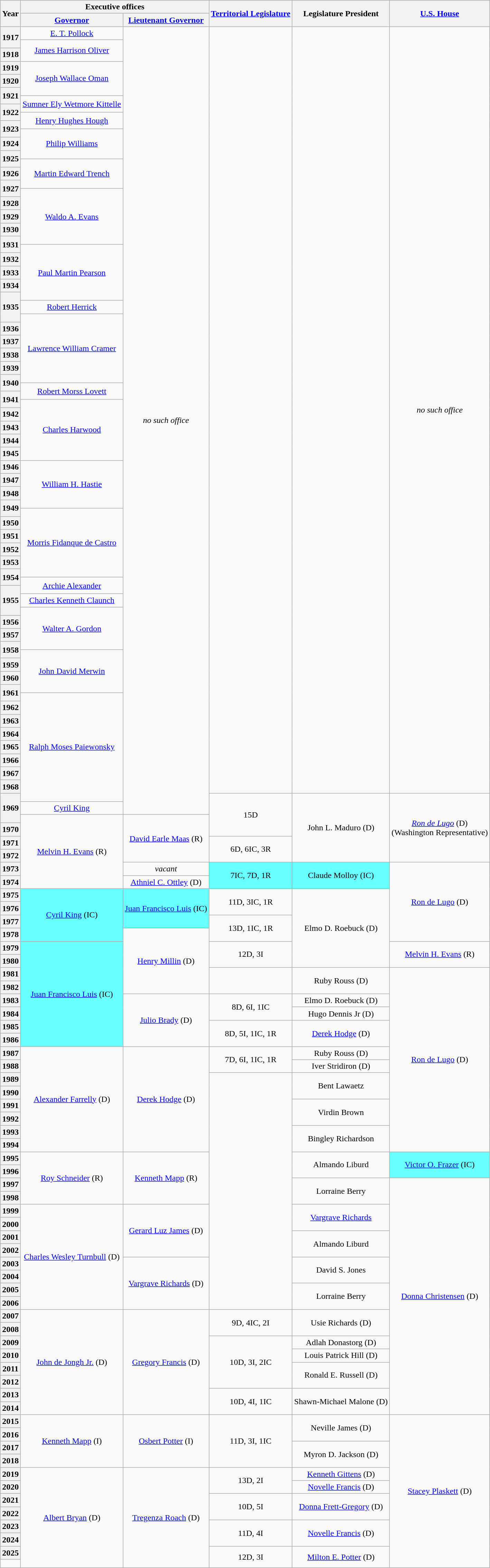<table class="wikitable sortable sticky-header-multi" style="text-align:center">
<tr>
<th rowspan=2 class=unsortable>Year</th>
<th colspan=2>Executive offices</th>
<th rowspan=2 class=unsortable><a href='#'>Territorial Legislature</a></th>
<th rowspan=2 class=unsortable>Legislature President</th>
<th rowspan=2 class=unsortable><a href='#'>U.S. House</a></th>
</tr>
<tr style="height:1em">
<th class=unsortable><a href='#'>Governor</a></th>
<th class=unsortable><a href='#'>Lieutenant Governor</a></th>
</tr>
<tr style="height:1em">
<th rowspan=2>1917</th>
<td><a href='#'>E. T. Pollock</a></td>
<td rowspan=71><em>no such office</em></td>
<td rowspan=69></td>
<td rowspan=69></td>
<td rowspan=69><em>no such office</em></td>
</tr>
<tr style="height:1em">
<td rowspan=2><a href='#'>James Harrison Oliver</a></td>
</tr>
<tr style="height:1em">
<th>1918</th>
</tr>
<tr style="height:1em">
<th>1919</th>
<td rowspan=3><a href='#'>Joseph Wallace Oman</a></td>
</tr>
<tr style="height:1em">
<th>1920</th>
</tr>
<tr style="height:1em">
<th rowspan=2>1921</th>
</tr>
<tr style="height:1em">
<td rowspan=2><a href='#'>Sumner Ely Wetmore Kittelle</a></td>
</tr>
<tr style="height:1em">
<th rowspan=2>1922</th>
</tr>
<tr style="height:1em">
<td rowspan=2><a href='#'>Henry Hughes Hough</a></td>
</tr>
<tr style="height:1em">
<th rowspan=2>1923</th>
</tr>
<tr style="height:1em">
<td rowspan=3><a href='#'>Philip Williams</a></td>
</tr>
<tr style="height:1em">
<th>1924</th>
</tr>
<tr style="height:1em">
<th rowspan=2>1925</th>
</tr>
<tr style="height:1em">
<td rowspan=3><a href='#'>Martin Edward Trench</a></td>
</tr>
<tr style="height:1em">
<th>1926</th>
</tr>
<tr style="height:1em">
<th rowspan=2>1927</th>
</tr>
<tr style="height:1em">
<td rowspan=5><a href='#'>Waldo A. Evans</a></td>
</tr>
<tr style="height:1em">
<th>1928</th>
</tr>
<tr style="height:1em">
<th>1929</th>
</tr>
<tr style="height:1em">
<th>1930</th>
</tr>
<tr style="height:1em">
<th rowspan=2>1931</th>
</tr>
<tr style="height:1em">
<td rowspan=5><a href='#'>Paul Martin Pearson</a></td>
</tr>
<tr style="height:1em">
<th>1932</th>
</tr>
<tr style="height:1em">
<th>1933</th>
</tr>
<tr style="height:1em">
<th>1934</th>
</tr>
<tr style="height:1em">
<th rowspan=3>1935</th>
</tr>
<tr style="height:1em">
<td><a href='#'>Robert Herrick</a></td>
</tr>
<tr style="height:1em">
<td rowspan=6><a href='#'>Lawrence William Cramer</a></td>
</tr>
<tr style="height:1em">
<th>1936</th>
</tr>
<tr style="height:1em">
<th>1937</th>
</tr>
<tr style="height:1em">
<th>1938</th>
</tr>
<tr style="height:1em">
<th>1939</th>
</tr>
<tr style="height:1em">
<th rowspan=2>1940</th>
</tr>
<tr style="height:1em">
<td rowspan=2><a href='#'>Robert Morss Lovett</a></td>
</tr>
<tr style="height:1em">
<th rowspan=2>1941</th>
</tr>
<tr style="height:1em">
<td rowspan=5><a href='#'>Charles Harwood</a></td>
</tr>
<tr style="height:1em">
<th>1942</th>
</tr>
<tr style="height:1em">
<th>1943</th>
</tr>
<tr style="height:1em">
<th>1944</th>
</tr>
<tr style="height:1em">
<th>1945</th>
</tr>
<tr style="height:1em">
<th>1946</th>
<td rowspan=4><a href='#'>William H. Hastie</a></td>
</tr>
<tr style="height:1em">
<th>1947</th>
</tr>
<tr style="height:1em">
<th>1948</th>
</tr>
<tr style="height:1em">
<th rowspan=2>1949</th>
</tr>
<tr style="height:1em">
<td rowspan=6><a href='#'>Morris Fidanque de Castro</a></td>
</tr>
<tr style="height:1em">
<th>1950</th>
</tr>
<tr style="height:1em">
<th>1951</th>
</tr>
<tr style="height:1em">
<th>1952</th>
</tr>
<tr style="height:1em">
<th>1953</th>
</tr>
<tr style="height:1em">
<th rowspan=2>1954</th>
</tr>
<tr style="height:1em">
<td rowspan=2><a href='#'>Archie Alexander</a></td>
</tr>
<tr style="height:1em">
<th rowspan=3>1955</th>
</tr>
<tr style="height:1em">
<td><a href='#'>Charles Kenneth Claunch</a></td>
</tr>
<tr style="height:1em">
<td rowspan=4><a href='#'>Walter A. Gordon</a></td>
</tr>
<tr style="height:1em">
<th>1956</th>
</tr>
<tr style="height:1em">
<th>1957</th>
</tr>
<tr style="height:1em">
<th rowspan=2>1958</th>
</tr>
<tr style="height:1em">
<td rowspan=4><a href='#'>John David Merwin</a></td>
</tr>
<tr style="height:1em">
<th>1959</th>
</tr>
<tr style="height:1em">
<th>1960</th>
</tr>
<tr style="height:1em">
<th rowspan=2>1961</th>
</tr>
<tr style="height:1em">
<td rowspan=9><a href='#'>Ralph Moses Paiewonsky</a></td>
</tr>
<tr style="height:1em">
<th>1962</th>
</tr>
<tr style="height:1em">
<th>1963</th>
</tr>
<tr style="height:1em">
<th>1964</th>
</tr>
<tr style="height:1em">
<th>1965</th>
</tr>
<tr style="height:1em">
<th>1966</th>
</tr>
<tr style="height:1em">
<th>1967</th>
</tr>
<tr style="height:1em">
<th>1968</th>
</tr>
<tr style="height:1em">
<th rowspan=3>1969</th>
<td rowspan=4 >15D</td>
<td rowspan=6 >John L. Maduro (D)</td>
<td rowspan=6 ><em><a href='#'>Ron de Lugo</a></em> (D)<br>(Washington Representative)</td>
</tr>
<tr style="height:1em">
<td><a href='#'>Cyril King</a></td>
</tr>
<tr style="height:1em">
<td rowspan=6 ><a href='#'>Melvin H. Evans</a> (R)</td>
<td rowspan=4 ><a href='#'>David Earle Maas</a> (R)</td>
</tr>
<tr style="height:1em">
<th>1970</th>
</tr>
<tr style="height:1em">
<th>1971</th>
<td rowspan=2 >6D, 6IC, 3R</td>
</tr>
<tr style="height:1em">
<th>1972</th>
</tr>
<tr style="height:1em">
<th>1973</th>
<td><em>vacant</em></td>
<td rowspan=2 bgcolor=#67FFFF>7IC, 7D, 1R</td>
<td rowspan=2 bgcolor=#67FFFF>Claude Molloy (IC)</td>
<td rowspan=6 ><a href='#'>Ron de Lugo</a> (D)</td>
</tr>
<tr style="height:1em">
<th>1974</th>
<td><a href='#'>Athniel C. Ottley</a> (D)</td>
</tr>
<tr style="height:1em">
<th>1975</th>
<td rowspan=4 bgcolor=#67FFFF><a href='#'>Cyril King</a> (IC)</td>
<td rowspan=3 bgcolor=#67FFFF><a href='#'>Juan Francisco Luis</a> (IC)</td>
<td rowspan=2 >11D, 3IC, 1R</td>
<td rowspan=6  >Elmo D. Roebuck (D)</td>
</tr>
<tr style="height:1em">
<th>1976</th>
</tr>
<tr style="height:1em">
<th>1977</th>
<td rowspan=2 >13D, 1IC, 1R</td>
</tr>
<tr style="height:1em">
<th>1978</th>
<td rowspan=5 ><a href='#'>Henry Millin</a> (D)</td>
</tr>
<tr style="height:1em">
<th>1979</th>
<td rowspan=8 bgcolor=#67FFFF><a href='#'>Juan Francisco Luis</a> (IC)</td>
<td rowspan=2 >12D, 3I</td>
<td rowspan=2 ><a href='#'>Melvin H. Evans</a> (R)</td>
</tr>
<tr style="height:1em">
<th>1980</th>
</tr>
<tr style="height:1em">
<th>1981</th>
<td rowspan=2></td>
<td rowspan=2  >Ruby Rouss (D)</td>
<td rowspan=14 ><a href='#'>Ron de Lugo</a> (D)</td>
</tr>
<tr style="height:1em">
<th>1982</th>
</tr>
<tr style="height:1em">
<th>1983</th>
<td rowspan=4 ><a href='#'>Julio Brady</a> (D)</td>
<td rowspan=2 >8D, 6I, 1IC</td>
<td>Elmo D. Roebuck (D)</td>
</tr>
<tr style="height:1em">
<th>1984</th>
<td>Hugo Dennis Jr (D)</td>
</tr>
<tr style="height:1em">
<th>1985</th>
<td rowspan=2 >8D, 5I, 1IC, 1R</td>
<td rowspan=2  ><a href='#'>Derek Hodge</a> (D)</td>
</tr>
<tr style="height:1em">
<th>1986</th>
</tr>
<tr style="height:1em">
<th>1987</th>
<td rowspan=8 ><a href='#'>Alexander Farrelly</a> (D)</td>
<td rowspan=8 ><a href='#'>Derek Hodge</a> (D)</td>
<td rowspan=2 >7D, 6I, 1IC, 1R</td>
<td>Ruby Rouss (D)</td>
</tr>
<tr style="height:1em">
<th>1988</th>
<td>Iver Stridiron (D)</td>
</tr>
<tr style="height:1em">
<th>1989</th>
<td rowspan=18></td>
<td rowspan=2>Bent Lawaetz</td>
</tr>
<tr style="height:1em">
<th>1990</th>
</tr>
<tr style="height:1em">
<th>1991</th>
<td rowspan=2>Virdin Brown</td>
</tr>
<tr style="height:1em">
<th>1992</th>
</tr>
<tr style="height:1em">
<th>1993</th>
<td rowspan=2>Bingley Richardson</td>
</tr>
<tr style="height:1em">
<th>1994</th>
</tr>
<tr style="height:1em">
<th>1995</th>
<td rowspan=4 ><a href='#'>Roy Schneider</a> (R)</td>
<td rowspan=4 ><a href='#'>Kenneth Mapp</a> (R)</td>
<td rowspan=2>Almando Liburd</td>
<td rowspan=2 bgcolor=#67FFFF><a href='#'>Victor O. Frazer</a> (IC)</td>
</tr>
<tr style="height:1em">
<th>1996</th>
</tr>
<tr style="height:1em">
<th>1997</th>
<td rowspan=2>Lorraine Berry</td>
<td rowspan=18 ><a href='#'>Donna Christensen</a> (D)</td>
</tr>
<tr style="height:1em">
<th>1998</th>
</tr>
<tr style="height:1em">
<th>1999</th>
<td rowspan=8 ><a href='#'>Charles Wesley Turnbull</a> (D)</td>
<td rowspan=4 ><a href='#'>Gerard Luz James</a> (D)</td>
<td rowspan=2><a href='#'>Vargrave Richards</a></td>
</tr>
<tr style="height:1em">
<th>2000</th>
</tr>
<tr style="height:1em">
<th>2001</th>
<td rowspan=2>Almando Liburd</td>
</tr>
<tr style="height:1em">
<th>2002</th>
</tr>
<tr style="height:1em">
<th>2003</th>
<td rowspan=4 ><a href='#'>Vargrave Richards</a> (D)</td>
<td rowspan=2>David S. Jones</td>
</tr>
<tr style="height:1em">
<th>2004</th>
</tr>
<tr style="height:1em">
<th>2005</th>
<td rowspan=2>Lorraine Berry</td>
</tr>
<tr style="height:1em">
<th>2006</th>
</tr>
<tr style="height:1em">
<th>2007</th>
<td rowspan=8 ><a href='#'>John de Jongh Jr.</a> (D)</td>
<td rowspan=8 ><a href='#'>Gregory Francis</a> (D)</td>
<td rowspan=2 >9D, 4IC, 2I</td>
<td rowspan=2 >Usie Richards (D)</td>
</tr>
<tr style="height:1em">
<th>2008</th>
</tr>
<tr style="height:1em">
<th>2009</th>
<td rowspan=4 >10D, 3I, 2IC</td>
<td>Adlah Donastorg (D)</td>
</tr>
<tr style="height:1em">
<th>2010</th>
<td>Louis Patrick Hill (D)</td>
</tr>
<tr style="height:1em">
<th>2011</th>
<td rowspan=2 >Ronald E. Russell (D)</td>
</tr>
<tr style="height:1em">
<th>2012</th>
</tr>
<tr style="height:1em">
<th>2013</th>
<td rowspan=2 >10D, 4I, 1IC</td>
<td rowspan=2 >Shawn-Michael Malone (D)</td>
</tr>
<tr style="height:1em">
<th>2014</th>
</tr>
<tr style="height:1em">
<th>2015</th>
<td rowspan=4 ><a href='#'>Kenneth Mapp</a> (I)</td>
<td rowspan=4 ><a href='#'>Osbert Potter</a> (I)</td>
<td rowspan=4 >11D, 3I, 1IC</td>
<td rowspan=2 >Neville James (D)</td>
<td rowspan=12 ><a href='#'>Stacey Plaskett</a> (D)</td>
</tr>
<tr style="height:1em">
<th>2016</th>
</tr>
<tr style="height:1em">
<th>2017</th>
<td rowspan=2 >Myron D. Jackson (D)</td>
</tr>
<tr style="height:1em">
<th>2018</th>
</tr>
<tr style="height:1em">
<th>2019</th>
<td rowspan=8 ><a href='#'>Albert Bryan</a> (D)</td>
<td rowspan=8 ><a href='#'>Tregenza Roach</a> (D)</td>
<td rowspan=2 >13D, 2I</td>
<td><a href='#'>Kenneth Gittens</a> (D)</td>
</tr>
<tr style="height:1em">
<th>2020</th>
<td><a href='#'>Novelle Francis</a> (D)</td>
</tr>
<tr style="height:1em">
<th>2021</th>
<td rowspan=2 >10D, 5I</td>
<td rowspan=2 ><a href='#'>Donna Frett-Gregory</a> (D)</td>
</tr>
<tr style="height:1em">
<th>2022</th>
</tr>
<tr style="height:1em">
<th>2023</th>
<td rowspan=2 >11D, 4I</td>
<td rowspan=2 ><a href='#'>Novelle Francis</a> (D)</td>
</tr>
<tr style="height:1em">
<th>2024</th>
</tr>
<tr style="height:1em">
<th>2025</th>
<td rowspan=2 >12D, 3I</td>
<td rowspan=2 ><a href='#'>Milton E. Potter</a> (D)</td>
</tr>
<tr style="height:1em">
</tr>
</table>
